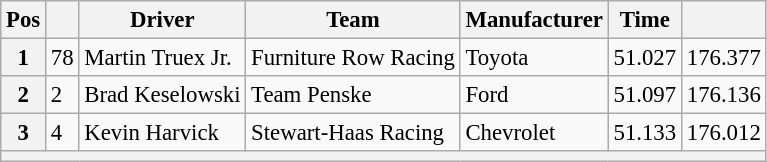<table class="wikitable" style="font-size:95%">
<tr>
<th>Pos</th>
<th></th>
<th>Driver</th>
<th>Team</th>
<th>Manufacturer</th>
<th>Time</th>
<th></th>
</tr>
<tr>
<th>1</th>
<td>78</td>
<td>Martin Truex Jr.</td>
<td>Furniture Row Racing</td>
<td>Toyota</td>
<td>51.027</td>
<td>176.377</td>
</tr>
<tr>
<th>2</th>
<td>2</td>
<td>Brad Keselowski</td>
<td>Team Penske</td>
<td>Ford</td>
<td>51.097</td>
<td>176.136</td>
</tr>
<tr>
<th>3</th>
<td>4</td>
<td>Kevin Harvick</td>
<td>Stewart-Haas Racing</td>
<td>Chevrolet</td>
<td>51.133</td>
<td>176.012</td>
</tr>
<tr>
<th colspan="7"></th>
</tr>
</table>
